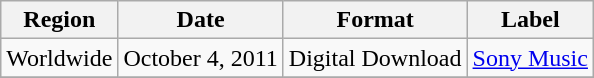<table class=wikitable>
<tr>
<th>Region</th>
<th>Date</th>
<th>Format</th>
<th>Label</th>
</tr>
<tr>
<td>Worldwide</td>
<td>October 4, 2011</td>
<td>Digital Download</td>
<td><a href='#'>Sony Music</a></td>
</tr>
<tr>
</tr>
</table>
